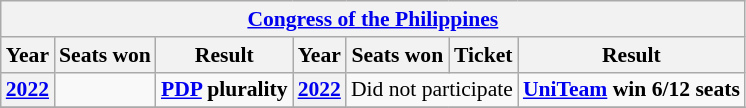<table class="wikitable" style="text-align:center; font-size:90%">
<tr>
<th colspan=7><a href='#'>Congress of the Philippines</a></th>
</tr>
<tr>
<th>Year</th>
<th>Seats won</th>
<th>Result</th>
<th>Year</th>
<th>Seats won</th>
<th>Ticket</th>
<th>Result</th>
</tr>
<tr>
<th><a href='#'>2022</a></th>
<td></td>
<td><strong><a href='#'>PDP</a> plurality</strong></td>
<th><a href='#'>2022</a></th>
<td colspan="2">Did not participate</td>
<td><strong><a href='#'>UniTeam</a> win 6/12 seats</strong></td>
</tr>
<tr>
</tr>
</table>
